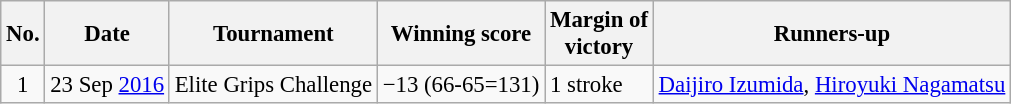<table class="wikitable" style="font-size:95%;">
<tr>
<th>No.</th>
<th>Date</th>
<th>Tournament</th>
<th>Winning score</th>
<th>Margin of<br>victory</th>
<th>Runners-up</th>
</tr>
<tr>
<td align=center>1</td>
<td align=right>23 Sep <a href='#'>2016</a></td>
<td>Elite Grips Challenge</td>
<td>−13 (66-65=131)</td>
<td>1 stroke</td>
<td> <a href='#'>Daijiro Izumida</a>,  <a href='#'>Hiroyuki Nagamatsu</a></td>
</tr>
</table>
